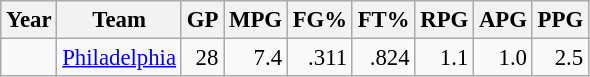<table class="wikitable sortable" style="font-size:95%; text-align:right;">
<tr>
<th>Year</th>
<th>Team</th>
<th>GP</th>
<th>MPG</th>
<th>FG%</th>
<th>FT%</th>
<th>RPG</th>
<th>APG</th>
<th>PPG</th>
</tr>
<tr>
<td style="text-align:left;"></td>
<td style="text-align:left;"><a href='#'>Philadelphia</a></td>
<td>28</td>
<td>7.4</td>
<td>.311</td>
<td>.824</td>
<td>1.1</td>
<td>1.0</td>
<td>2.5</td>
</tr>
</table>
